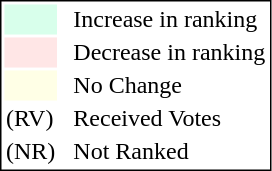<table style="border:1px solid black;">
<tr>
<td style="background:#D8FFEB; width:20px;"></td>
<td> </td>
<td>Increase in ranking</td>
</tr>
<tr>
<td style="background:#FFE6E6; width:20px;"></td>
<td> </td>
<td>Decrease in ranking</td>
</tr>
<tr>
<td style="background:#FFFFE6; width:20px;"></td>
<td> </td>
<td>No Change</td>
</tr>
<tr>
<td>(RV)</td>
<td> </td>
<td>Received Votes</td>
</tr>
<tr>
<td>(NR)</td>
<td> </td>
<td>Not Ranked</td>
</tr>
</table>
